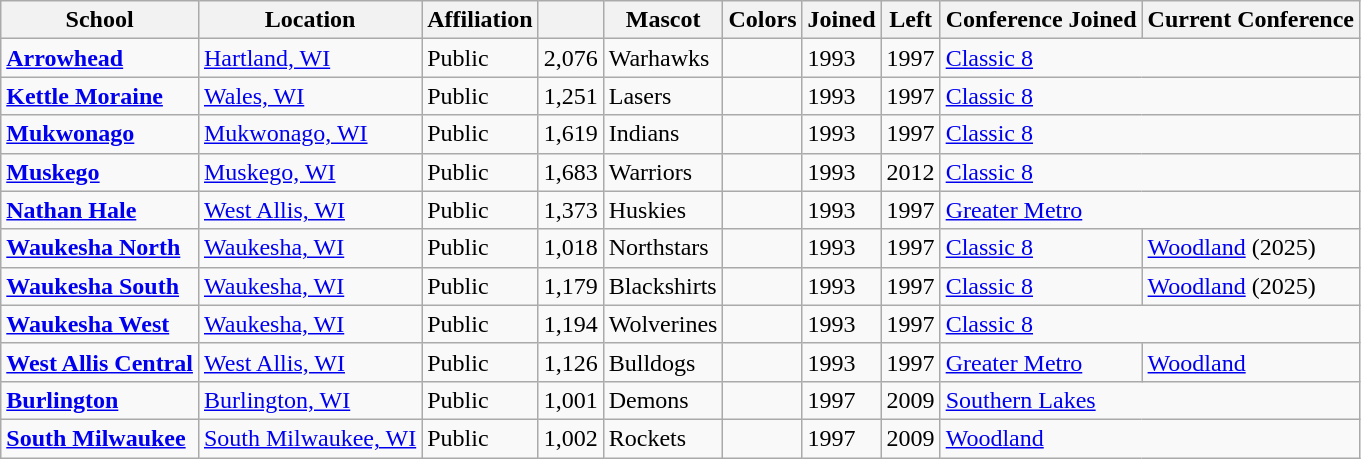<table class="wikitable sortable">
<tr>
<th>School</th>
<th>Location</th>
<th>Affiliation</th>
<th></th>
<th>Mascot</th>
<th>Colors</th>
<th>Joined</th>
<th>Left</th>
<th>Conference Joined</th>
<th>Current Conference</th>
</tr>
<tr>
<td><a href='#'><strong>Arrowhead</strong></a></td>
<td><a href='#'>Hartland, WI</a></td>
<td>Public</td>
<td>2,076</td>
<td>Warhawks</td>
<td> </td>
<td>1993</td>
<td>1997</td>
<td colspan="2"><a href='#'>Classic 8</a></td>
</tr>
<tr>
<td><a href='#'><strong>Kettle Moraine</strong></a></td>
<td><a href='#'>Wales, WI</a></td>
<td>Public</td>
<td>1,251</td>
<td>Lasers</td>
<td> </td>
<td>1993</td>
<td>1997</td>
<td colspan="2"><a href='#'>Classic 8</a></td>
</tr>
<tr>
<td><a href='#'><strong>Mukwonago</strong></a></td>
<td><a href='#'>Mukwonago, WI</a></td>
<td>Public</td>
<td>1,619</td>
<td>Indians</td>
<td> </td>
<td>1993</td>
<td>1997</td>
<td colspan="2"><a href='#'>Classic 8</a></td>
</tr>
<tr>
<td><a href='#'><strong>Muskego</strong></a></td>
<td><a href='#'>Muskego, WI</a></td>
<td>Public</td>
<td>1,683</td>
<td>Warriors</td>
<td> </td>
<td>1993</td>
<td>2012</td>
<td colspan="2"><a href='#'>Classic 8</a></td>
</tr>
<tr>
<td><a href='#'><strong>Nathan Hale</strong></a></td>
<td><a href='#'>West Allis, WI</a></td>
<td>Public</td>
<td>1,373</td>
<td>Huskies</td>
<td> </td>
<td>1993</td>
<td>1997</td>
<td colspan="2"><a href='#'>Greater Metro</a></td>
</tr>
<tr>
<td><a href='#'><strong>Waukesha North</strong></a></td>
<td><a href='#'>Waukesha, WI</a></td>
<td>Public</td>
<td>1,018</td>
<td>Northstars</td>
<td> </td>
<td>1993</td>
<td>1997</td>
<td><a href='#'>Classic 8</a></td>
<td><a href='#'>Woodland</a> (2025)</td>
</tr>
<tr>
<td><a href='#'><strong>Waukesha South</strong></a></td>
<td><a href='#'>Waukesha, WI</a></td>
<td>Public</td>
<td>1,179</td>
<td>Blackshirts</td>
<td> </td>
<td>1993</td>
<td>1997</td>
<td><a href='#'>Classic 8</a></td>
<td><a href='#'>Woodland</a> (2025)</td>
</tr>
<tr>
<td><a href='#'><strong>Waukesha West</strong></a></td>
<td><a href='#'>Waukesha, WI</a></td>
<td>Public</td>
<td>1,194</td>
<td>Wolverines</td>
<td> </td>
<td>1993</td>
<td>1997</td>
<td colspan="2"><a href='#'>Classic 8</a></td>
</tr>
<tr>
<td><a href='#'><strong>West Allis Central</strong></a></td>
<td><a href='#'>West Allis, WI</a></td>
<td>Public</td>
<td>1,126</td>
<td>Bulldogs</td>
<td> </td>
<td>1993</td>
<td>1997</td>
<td><a href='#'>Greater Metro</a></td>
<td><a href='#'>Woodland</a></td>
</tr>
<tr>
<td><a href='#'><strong>Burlington</strong></a></td>
<td><a href='#'>Burlington, WI</a></td>
<td>Public</td>
<td>1,001</td>
<td>Demons</td>
<td> </td>
<td>1997</td>
<td>2009</td>
<td colspan="2"><a href='#'>Southern Lakes</a></td>
</tr>
<tr>
<td><a href='#'><strong>South Milwaukee</strong></a></td>
<td><a href='#'>South Milwaukee, WI</a></td>
<td>Public</td>
<td>1,002</td>
<td>Rockets</td>
<td> </td>
<td>1997</td>
<td>2009</td>
<td colspan="2"><a href='#'>Woodland</a></td>
</tr>
</table>
